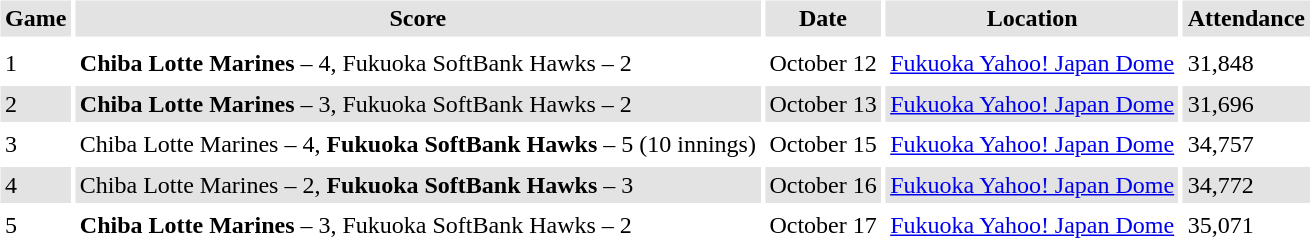<table border="0" cellspacing="3" cellpadding="3">
<tr style="background: #e3e3e3;">
<th>Game</th>
<th>Score</th>
<th>Date</th>
<th>Location</th>
<th>Attendance</th>
</tr>
<tr style="background: #e3e3e3;">
</tr>
<tr>
<td>1</td>
<td><strong>Chiba Lotte Marines</strong> – 4, Fukuoka SoftBank Hawks – 2</td>
<td>October 12</td>
<td><a href='#'>Fukuoka Yahoo! Japan Dome</a></td>
<td>31,848</td>
</tr>
<tr style="background: #e3e3e3;">
<td>2</td>
<td><strong>Chiba Lotte Marines</strong> – 3, Fukuoka SoftBank Hawks – 2</td>
<td>October 13</td>
<td><a href='#'>Fukuoka Yahoo! Japan Dome</a></td>
<td>31,696</td>
</tr>
<tr>
<td>3</td>
<td>Chiba Lotte Marines – 4, <strong>Fukuoka SoftBank Hawks</strong> – 5 (10 innings)</td>
<td>October 15</td>
<td><a href='#'>Fukuoka Yahoo! Japan Dome</a></td>
<td>34,757</td>
</tr>
<tr style="background: #e3e3e3;">
<td>4</td>
<td>Chiba Lotte Marines – 2, <strong>Fukuoka SoftBank Hawks</strong> – 3</td>
<td>October 16</td>
<td><a href='#'>Fukuoka Yahoo! Japan Dome</a></td>
<td>34,772</td>
</tr>
<tr>
<td>5</td>
<td><strong>Chiba Lotte Marines</strong> – 3, Fukuoka SoftBank Hawks – 2</td>
<td>October 17</td>
<td><a href='#'>Fukuoka Yahoo! Japan Dome</a></td>
<td>35,071</td>
</tr>
</table>
